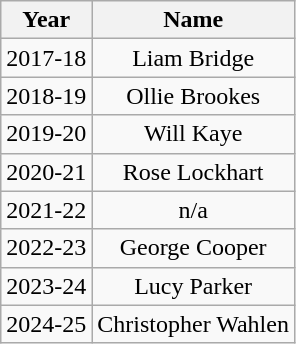<table class="wikitable sortable">
<tr>
<th>Year</th>
<th>Name</th>
</tr>
<tr>
<td align="center">2017-18</td>
<td align="center">Liam Bridge</td>
</tr>
<tr>
<td align="center">2018-19</td>
<td align="center">Ollie Brookes</td>
</tr>
<tr>
<td align="center">2019-20</td>
<td align="center">Will Kaye</td>
</tr>
<tr>
<td align="center">2020-21</td>
<td align="center">Rose Lockhart</td>
</tr>
<tr>
<td align="center">2021-22</td>
<td align="center">n/a</td>
</tr>
<tr>
<td align="center">2022-23</td>
<td align="center">George Cooper</td>
</tr>
<tr>
<td align="center">2023-24</td>
<td align="center">Lucy Parker</td>
</tr>
<tr>
<td align="center">2024-25</td>
<td align="center">Christopher Wahlen</td>
</tr>
</table>
